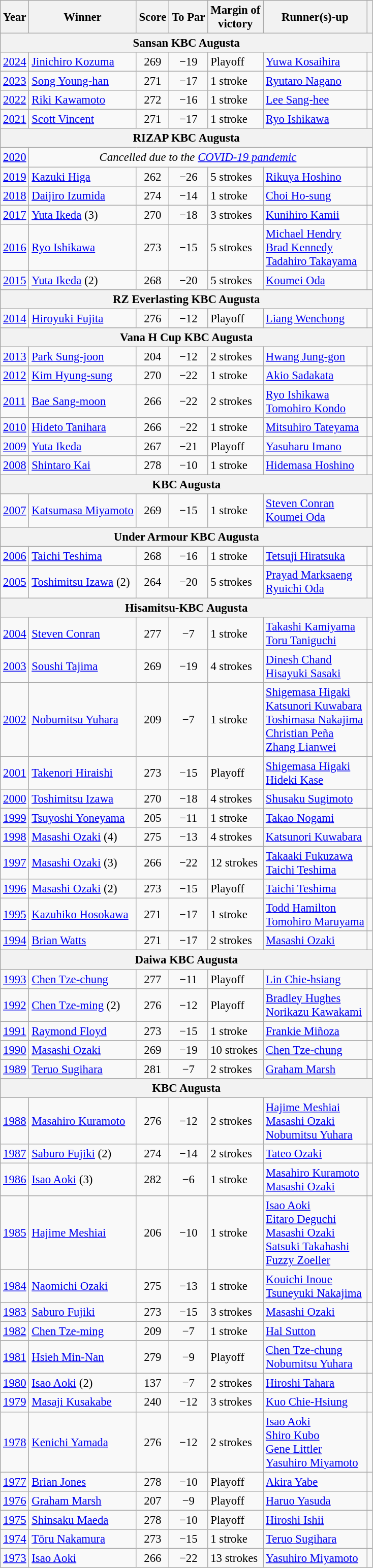<table class=wikitable style="font-size:95%">
<tr>
<th>Year</th>
<th>Winner</th>
<th>Score</th>
<th>To Par</th>
<th>Margin of<br>victory</th>
<th>Runner(s)-up</th>
<th></th>
</tr>
<tr>
<th colspan=7>Sansan KBC Augusta</th>
</tr>
<tr>
<td><a href='#'>2024</a></td>
<td> <a href='#'>Jinichiro Kozuma</a></td>
<td align=center>269</td>
<td align=center>−19</td>
<td>Playoff</td>
<td> <a href='#'>Yuwa Kosaihira</a></td>
<td></td>
</tr>
<tr>
<td><a href='#'>2023</a></td>
<td> <a href='#'>Song Young-han</a></td>
<td align=center>271</td>
<td align=center>−17</td>
<td>1 stroke</td>
<td> <a href='#'>Ryutaro Nagano</a></td>
<td></td>
</tr>
<tr>
<td><a href='#'>2022</a></td>
<td> <a href='#'>Riki Kawamoto</a></td>
<td align=center>272</td>
<td align=center>−16</td>
<td>1 stroke</td>
<td> <a href='#'>Lee Sang-hee</a></td>
<td></td>
</tr>
<tr>
<td><a href='#'>2021</a></td>
<td> <a href='#'>Scott Vincent</a></td>
<td align=center>271</td>
<td align=center>−17</td>
<td>1 stroke</td>
<td> <a href='#'>Ryo Ishikawa</a></td>
<td></td>
</tr>
<tr>
<th colspan=7>RIZAP KBC Augusta</th>
</tr>
<tr>
<td><a href='#'>2020</a></td>
<td align=center colspan=5><em>Cancelled due to the <a href='#'>COVID-19 pandemic</a></em></td>
<td></td>
</tr>
<tr>
<td><a href='#'>2019</a></td>
<td> <a href='#'>Kazuki Higa</a></td>
<td align=center>262</td>
<td align=center>−26</td>
<td>5 strokes</td>
<td> <a href='#'>Rikuya Hoshino</a></td>
<td></td>
</tr>
<tr>
<td><a href='#'>2018</a></td>
<td> <a href='#'>Daijiro Izumida</a></td>
<td align=center>274</td>
<td align=center>−14</td>
<td>1 stroke</td>
<td> <a href='#'>Choi Ho-sung</a></td>
<td></td>
</tr>
<tr>
<td><a href='#'>2017</a></td>
<td> <a href='#'>Yuta Ikeda</a> (3)</td>
<td align=center>270</td>
<td align=center>−18</td>
<td>3 strokes</td>
<td> <a href='#'>Kunihiro Kamii</a></td>
<td></td>
</tr>
<tr>
<td><a href='#'>2016</a></td>
<td> <a href='#'>Ryo Ishikawa</a></td>
<td align=center>273</td>
<td align=center>−15</td>
<td>5 strokes</td>
<td> <a href='#'>Michael Hendry</a><br> <a href='#'>Brad Kennedy</a><br> <a href='#'>Tadahiro Takayama</a></td>
<td></td>
</tr>
<tr>
<td><a href='#'>2015</a></td>
<td> <a href='#'>Yuta Ikeda</a> (2)</td>
<td align=center>268</td>
<td align=center>−20</td>
<td>5 strokes</td>
<td> <a href='#'>Koumei Oda</a></td>
<td></td>
</tr>
<tr>
<th colspan=7>RZ Everlasting KBC Augusta</th>
</tr>
<tr>
<td><a href='#'>2014</a></td>
<td> <a href='#'>Hiroyuki Fujita</a></td>
<td align=center>276</td>
<td align=center>−12</td>
<td>Playoff</td>
<td> <a href='#'>Liang Wenchong</a></td>
<td></td>
</tr>
<tr>
<th colspan=7>Vana H Cup KBC Augusta</th>
</tr>
<tr>
<td><a href='#'>2013</a></td>
<td> <a href='#'>Park Sung-joon</a></td>
<td align=center>204</td>
<td align=center>−12</td>
<td>2 strokes</td>
<td> <a href='#'>Hwang Jung-gon</a></td>
<td></td>
</tr>
<tr>
<td><a href='#'>2012</a></td>
<td> <a href='#'>Kim Hyung-sung</a></td>
<td align=center>270</td>
<td align=center>−22</td>
<td>1 stroke</td>
<td> <a href='#'>Akio Sadakata</a></td>
<td></td>
</tr>
<tr>
<td><a href='#'>2011</a></td>
<td> <a href='#'>Bae Sang-moon</a></td>
<td align=center>266</td>
<td align=center>−22</td>
<td>2 strokes</td>
<td> <a href='#'>Ryo Ishikawa</a><br> <a href='#'>Tomohiro Kondo</a></td>
<td></td>
</tr>
<tr>
<td><a href='#'>2010</a></td>
<td> <a href='#'>Hideto Tanihara</a></td>
<td align=center>266</td>
<td align=center>−22</td>
<td>1 stroke</td>
<td> <a href='#'>Mitsuhiro Tateyama</a></td>
<td></td>
</tr>
<tr>
<td><a href='#'>2009</a></td>
<td> <a href='#'>Yuta Ikeda</a></td>
<td align=center>267</td>
<td align=center>−21</td>
<td>Playoff</td>
<td> <a href='#'>Yasuharu Imano</a></td>
<td></td>
</tr>
<tr>
<td><a href='#'>2008</a></td>
<td> <a href='#'>Shintaro Kai</a></td>
<td align=center>278</td>
<td align=center>−10</td>
<td>1 stroke</td>
<td> <a href='#'>Hidemasa Hoshino</a></td>
<td></td>
</tr>
<tr>
<th colspan=7>KBC Augusta</th>
</tr>
<tr>
<td><a href='#'>2007</a></td>
<td> <a href='#'>Katsumasa Miyamoto</a></td>
<td align=center>269</td>
<td align=center>−15</td>
<td>1 stroke</td>
<td> <a href='#'>Steven Conran</a><br> <a href='#'>Koumei Oda</a></td>
<td></td>
</tr>
<tr>
<th colspan=7>Under Armour KBC Augusta</th>
</tr>
<tr>
<td><a href='#'>2006</a></td>
<td> <a href='#'>Taichi Teshima</a></td>
<td align=center>268</td>
<td align=center>−16</td>
<td>1 stroke</td>
<td> <a href='#'>Tetsuji Hiratsuka</a></td>
<td></td>
</tr>
<tr>
<td><a href='#'>2005</a></td>
<td> <a href='#'>Toshimitsu Izawa</a> (2)</td>
<td align=center>264</td>
<td align=center>−20</td>
<td>5 strokes</td>
<td> <a href='#'>Prayad Marksaeng</a><br> <a href='#'>Ryuichi Oda</a></td>
<td></td>
</tr>
<tr>
<th colspan=7>Hisamitsu-KBC Augusta</th>
</tr>
<tr>
<td><a href='#'>2004</a></td>
<td> <a href='#'>Steven Conran</a></td>
<td align=center>277</td>
<td align=center>−7</td>
<td>1 stroke</td>
<td> <a href='#'>Takashi Kamiyama</a><br> <a href='#'>Toru Taniguchi</a></td>
<td></td>
</tr>
<tr>
<td><a href='#'>2003</a></td>
<td> <a href='#'>Soushi Tajima</a></td>
<td align=center>269</td>
<td align=center>−19</td>
<td>4 strokes</td>
<td> <a href='#'>Dinesh Chand</a><br> <a href='#'>Hisayuki Sasaki</a></td>
<td></td>
</tr>
<tr>
<td><a href='#'>2002</a></td>
<td> <a href='#'>Nobumitsu Yuhara</a></td>
<td align=center>209</td>
<td align=center>−7</td>
<td>1 stroke</td>
<td> <a href='#'>Shigemasa Higaki</a><br> <a href='#'>Katsunori Kuwabara</a><br> <a href='#'>Toshimasa Nakajima</a><br> <a href='#'>Christian Peña</a><br> <a href='#'>Zhang Lianwei</a></td>
<td></td>
</tr>
<tr>
<td><a href='#'>2001</a></td>
<td> <a href='#'>Takenori Hiraishi</a></td>
<td align=center>273</td>
<td align=center>−15</td>
<td>Playoff</td>
<td> <a href='#'>Shigemasa Higaki</a><br> <a href='#'>Hideki Kase</a></td>
<td></td>
</tr>
<tr>
<td><a href='#'>2000</a></td>
<td> <a href='#'>Toshimitsu Izawa</a></td>
<td align=center>270</td>
<td align=center>−18</td>
<td>4 strokes</td>
<td> <a href='#'>Shusaku Sugimoto</a></td>
<td></td>
</tr>
<tr>
<td><a href='#'>1999</a></td>
<td> <a href='#'>Tsuyoshi Yoneyama</a></td>
<td align=center>205</td>
<td align=center>−11</td>
<td>1 stroke</td>
<td> <a href='#'>Takao Nogami</a></td>
<td></td>
</tr>
<tr>
<td><a href='#'>1998</a></td>
<td> <a href='#'>Masashi Ozaki</a> (4)</td>
<td align=center>275</td>
<td align=center>−13</td>
<td>4 strokes</td>
<td> <a href='#'>Katsunori Kuwabara</a></td>
<td></td>
</tr>
<tr>
<td><a href='#'>1997</a></td>
<td> <a href='#'>Masashi Ozaki</a> (3)</td>
<td align=center>266</td>
<td align=center>−22</td>
<td>12 strokes</td>
<td> <a href='#'>Takaaki Fukuzawa</a><br> <a href='#'>Taichi Teshima</a></td>
<td></td>
</tr>
<tr>
<td><a href='#'>1996</a></td>
<td> <a href='#'>Masashi Ozaki</a> (2)</td>
<td align=center>273</td>
<td align=center>−15</td>
<td>Playoff</td>
<td> <a href='#'>Taichi Teshima</a></td>
<td></td>
</tr>
<tr>
<td><a href='#'>1995</a></td>
<td> <a href='#'>Kazuhiko Hosokawa</a></td>
<td align=center>271</td>
<td align=center>−17</td>
<td>1 stroke</td>
<td> <a href='#'>Todd Hamilton</a><br> <a href='#'>Tomohiro Maruyama</a></td>
<td></td>
</tr>
<tr>
<td><a href='#'>1994</a></td>
<td> <a href='#'>Brian Watts</a></td>
<td align=center>271</td>
<td align=center>−17</td>
<td>2 strokes</td>
<td> <a href='#'>Masashi Ozaki</a></td>
<td></td>
</tr>
<tr>
<th colspan=7>Daiwa KBC Augusta</th>
</tr>
<tr>
<td><a href='#'>1993</a></td>
<td> <a href='#'>Chen Tze-chung</a></td>
<td align=center>277</td>
<td align=center>−11</td>
<td>Playoff</td>
<td> <a href='#'>Lin Chie-hsiang</a></td>
<td></td>
</tr>
<tr>
<td><a href='#'>1992</a></td>
<td> <a href='#'>Chen Tze-ming</a> (2)</td>
<td align=center>276</td>
<td align=center>−12</td>
<td>Playoff</td>
<td> <a href='#'>Bradley Hughes</a><br> <a href='#'>Norikazu Kawakami</a></td>
<td></td>
</tr>
<tr>
<td><a href='#'>1991</a></td>
<td> <a href='#'>Raymond Floyd</a></td>
<td align=center>273</td>
<td align=center>−15</td>
<td>1 stroke</td>
<td> <a href='#'>Frankie Miñoza</a></td>
<td></td>
</tr>
<tr>
<td><a href='#'>1990</a></td>
<td> <a href='#'>Masashi Ozaki</a></td>
<td align=center>269</td>
<td align=center>−19</td>
<td>10 strokes</td>
<td> <a href='#'>Chen Tze-chung</a></td>
<td></td>
</tr>
<tr>
<td><a href='#'>1989</a></td>
<td> <a href='#'>Teruo Sugihara</a></td>
<td align=center>281</td>
<td align=center>−7</td>
<td>2 strokes</td>
<td> <a href='#'>Graham Marsh</a></td>
<td></td>
</tr>
<tr>
<th colspan=7>KBC Augusta</th>
</tr>
<tr>
<td><a href='#'>1988</a></td>
<td> <a href='#'>Masahiro Kuramoto</a></td>
<td align=center>276</td>
<td align=center>−12</td>
<td>2 strokes</td>
<td> <a href='#'>Hajime Meshiai</a><br> <a href='#'>Masashi Ozaki</a><br> <a href='#'>Nobumitsu Yuhara</a></td>
<td></td>
</tr>
<tr>
<td><a href='#'>1987</a></td>
<td> <a href='#'>Saburo Fujiki</a> (2)</td>
<td align=center>274</td>
<td align=center>−14</td>
<td>2 strokes</td>
<td> <a href='#'>Tateo Ozaki</a></td>
<td></td>
</tr>
<tr>
<td><a href='#'>1986</a></td>
<td> <a href='#'>Isao Aoki</a> (3)</td>
<td align=center>282</td>
<td align=center>−6</td>
<td>1 stroke</td>
<td> <a href='#'>Masahiro Kuramoto</a><br> <a href='#'>Masashi Ozaki</a></td>
<td></td>
</tr>
<tr>
<td><a href='#'>1985</a></td>
<td> <a href='#'>Hajime Meshiai</a></td>
<td align=center>206</td>
<td align=center>−10</td>
<td>1 stroke</td>
<td> <a href='#'>Isao Aoki</a><br> <a href='#'>Eitaro Deguchi</a><br> <a href='#'>Masashi Ozaki</a><br> <a href='#'>Satsuki Takahashi</a><br> <a href='#'>Fuzzy Zoeller</a></td>
<td></td>
</tr>
<tr>
<td><a href='#'>1984</a></td>
<td> <a href='#'>Naomichi Ozaki</a></td>
<td align=center>275</td>
<td align=center>−13</td>
<td>1 stroke</td>
<td> <a href='#'>Kouichi Inoue</a><br> <a href='#'>Tsuneyuki Nakajima</a></td>
<td></td>
</tr>
<tr>
<td><a href='#'>1983</a></td>
<td> <a href='#'>Saburo Fujiki</a></td>
<td align=center>273</td>
<td align=center>−15</td>
<td>3 strokes</td>
<td> <a href='#'>Masashi Ozaki</a></td>
<td></td>
</tr>
<tr>
<td><a href='#'>1982</a></td>
<td> <a href='#'>Chen Tze-ming</a></td>
<td align=center>209</td>
<td align=center>−7</td>
<td>1 stroke</td>
<td> <a href='#'>Hal Sutton</a></td>
<td></td>
</tr>
<tr>
<td><a href='#'>1981</a></td>
<td> <a href='#'>Hsieh Min-Nan</a></td>
<td align=center>279</td>
<td align=center>−9</td>
<td>Playoff</td>
<td> <a href='#'>Chen Tze-chung</a><br> <a href='#'>Nobumitsu Yuhara</a></td>
<td></td>
</tr>
<tr>
<td><a href='#'>1980</a></td>
<td> <a href='#'>Isao Aoki</a> (2)</td>
<td align=center>137</td>
<td align=center>−7</td>
<td>2 strokes</td>
<td> <a href='#'>Hiroshi Tahara</a></td>
<td></td>
</tr>
<tr>
<td><a href='#'>1979</a></td>
<td> <a href='#'>Masaji Kusakabe</a></td>
<td align=center>240</td>
<td align=center>−12</td>
<td>3 strokes</td>
<td> <a href='#'>Kuo Chie-Hsiung</a></td>
<td></td>
</tr>
<tr>
<td><a href='#'>1978</a></td>
<td> <a href='#'>Kenichi Yamada</a></td>
<td align=center>276</td>
<td align=center>−12</td>
<td>2 strokes</td>
<td> <a href='#'>Isao Aoki</a><br> <a href='#'>Shiro Kubo</a><br> <a href='#'>Gene Littler</a><br> <a href='#'>Yasuhiro Miyamoto</a></td>
<td></td>
</tr>
<tr>
<td><a href='#'>1977</a></td>
<td> <a href='#'>Brian Jones</a></td>
<td align=center>278</td>
<td align=center>−10</td>
<td>Playoff</td>
<td> <a href='#'>Akira Yabe</a></td>
<td></td>
</tr>
<tr>
<td><a href='#'>1976</a></td>
<td> <a href='#'>Graham Marsh</a></td>
<td align=center>207</td>
<td align=center>−9</td>
<td>Playoff</td>
<td> <a href='#'>Haruo Yasuda</a></td>
<td></td>
</tr>
<tr>
<td><a href='#'>1975</a></td>
<td> <a href='#'>Shinsaku Maeda</a></td>
<td align=center>278</td>
<td align=center>−10</td>
<td>Playoff</td>
<td> <a href='#'>Hiroshi Ishii</a></td>
<td></td>
</tr>
<tr>
<td><a href='#'>1974</a></td>
<td> <a href='#'>Tōru Nakamura</a></td>
<td align=center>273</td>
<td align=center>−15</td>
<td>1 stroke</td>
<td> <a href='#'>Teruo Sugihara</a></td>
<td></td>
</tr>
<tr>
<td><a href='#'>1973</a></td>
<td> <a href='#'>Isao Aoki</a></td>
<td align=center>266</td>
<td align=center>−22</td>
<td>13 strokes</td>
<td> <a href='#'>Yasuhiro Miyamoto</a></td>
<td></td>
</tr>
</table>
